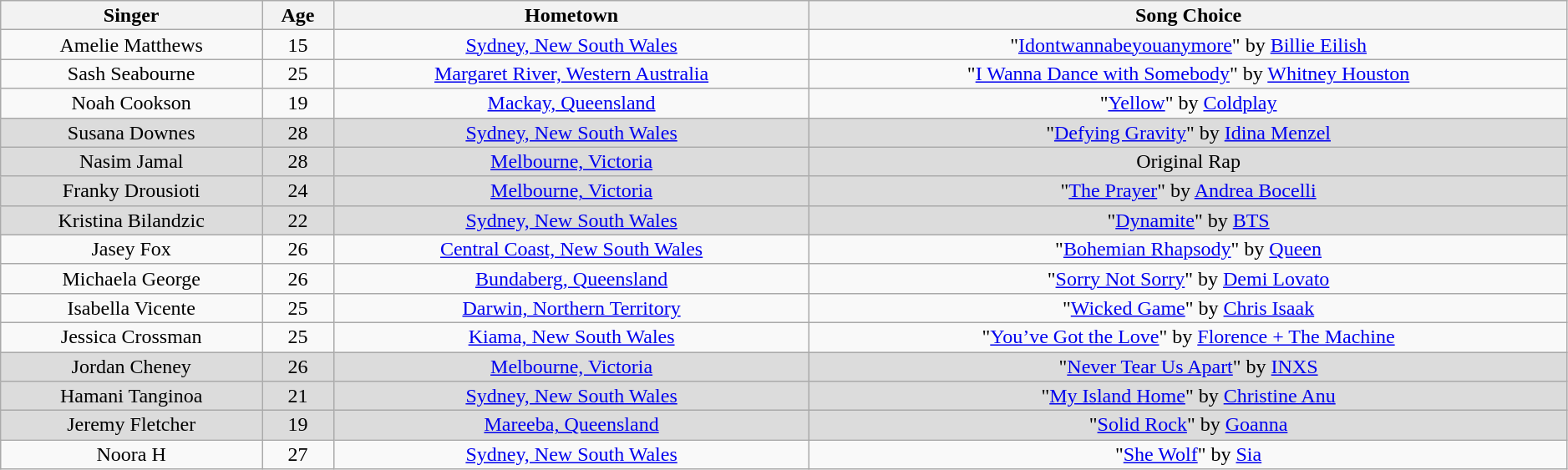<table class="wikitable plainrowheaders" style="text-align:center; line-height:16px; width:99%;">
<tr>
<th scope="col">Singer</th>
<th>Age</th>
<th>Hometown</th>
<th scope="col">Song Choice</th>
</tr>
<tr>
<td>Amelie Matthews</td>
<td>15</td>
<td><a href='#'>Sydney, New South Wales</a></td>
<td>"<a href='#'>Idontwannabeyouanymore</a>" by <a href='#'>Billie Eilish</a></td>
</tr>
<tr>
<td>Sash Seabourne</td>
<td>25</td>
<td><a href='#'>Margaret River, Western Australia</a></td>
<td>"<a href='#'>I Wanna Dance with Somebody</a>" by <a href='#'>Whitney Houston</a></td>
</tr>
<tr>
<td>Noah Cookson</td>
<td>19</td>
<td><a href='#'>Mackay, Queensland</a></td>
<td>"<a href='#'>Yellow</a>" by <a href='#'>Coldplay</a></td>
</tr>
<tr>
<td style="background-color:#dcdcdc">Susana Downes</td>
<td style="background-color:#dcdcdc">28</td>
<td style="background-color:#dcdcdc"><a href='#'>Sydney, New South Wales</a></td>
<td style="background-color:#dcdcdc">"<a href='#'>Defying Gravity</a>" by <a href='#'>Idina Menzel</a></td>
</tr>
<tr>
<td style="background-color:#dcdcdc">Nasim Jamal</td>
<td style="background-color:#dcdcdc">28</td>
<td style="background-color:#dcdcdc"><a href='#'>Melbourne, Victoria</a></td>
<td style="background-color:#dcdcdc">Original Rap</td>
</tr>
<tr>
<td style="background-color:#dcdcdc">Franky Drousioti</td>
<td style="background-color:#dcdcdc">24</td>
<td style="background-color:#dcdcdc"><a href='#'>Melbourne, Victoria</a></td>
<td style="background-color:#dcdcdc">"<a href='#'>The Prayer</a>" by <a href='#'>Andrea Bocelli</a></td>
</tr>
<tr>
<td style="background-color:#dcdcdc">Kristina Bilandzic</td>
<td style="background-color:#dcdcdc">22</td>
<td style="background-color:#dcdcdc"><a href='#'>Sydney, New South Wales</a></td>
<td style="background-color:#dcdcdc">"<a href='#'>Dynamite</a>" by <a href='#'>BTS</a></td>
</tr>
<tr>
<td>Jasey Fox</td>
<td>26</td>
<td><a href='#'>Central Coast, New South Wales</a></td>
<td>"<a href='#'>Bohemian Rhapsody</a>" by <a href='#'>Queen</a></td>
</tr>
<tr>
<td>Michaela George</td>
<td>26</td>
<td><a href='#'>Bundaberg, Queensland</a></td>
<td>"<a href='#'>Sorry Not Sorry</a>" by <a href='#'>Demi Lovato</a></td>
</tr>
<tr>
<td>Isabella Vicente</td>
<td>25</td>
<td><a href='#'>Darwin, Northern Territory</a></td>
<td>"<a href='#'>Wicked Game</a>" by <a href='#'>Chris Isaak</a></td>
</tr>
<tr>
<td>Jessica Crossman</td>
<td>25</td>
<td><a href='#'>Kiama, New South Wales</a></td>
<td>"<a href='#'>You’ve Got the Love</a>" by <a href='#'>Florence + The Machine</a></td>
</tr>
<tr>
<td style="background-color:#dcdcdc">Jordan Cheney</td>
<td style="background-color:#dcdcdc">26</td>
<td style="background-color:#dcdcdc"><a href='#'>Melbourne, Victoria</a></td>
<td style="background-color:#dcdcdc">"<a href='#'>Never Tear Us Apart</a>" by <a href='#'>INXS</a></td>
</tr>
<tr>
<td style="background-color:#dcdcdc">Hamani Tanginoa</td>
<td style="background-color:#dcdcdc">21</td>
<td style="background-color:#dcdcdc"><a href='#'>Sydney, New South Wales</a></td>
<td style="background-color:#dcdcdc">"<a href='#'>My Island Home</a>" by <a href='#'>Christine Anu</a></td>
</tr>
<tr>
<td style="background-color:#dcdcdc">Jeremy Fletcher</td>
<td style="background-color:#dcdcdc">19</td>
<td style="background-color:#dcdcdc"><a href='#'>Mareeba, Queensland</a></td>
<td style="background-color:#dcdcdc">"<a href='#'>Solid Rock</a>" by <a href='#'>Goanna</a></td>
</tr>
<tr>
<td>Noora H</td>
<td>27</td>
<td><a href='#'>Sydney, New South Wales</a></td>
<td>"<a href='#'>She Wolf</a>" by <a href='#'>Sia</a></td>
</tr>
</table>
